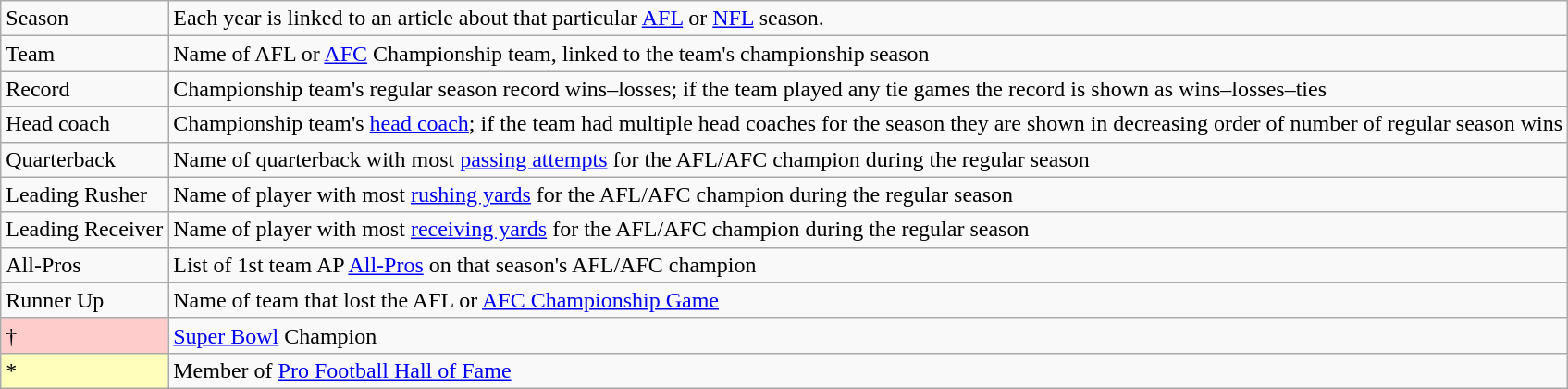<table class="wikitable">
<tr>
<td>Season</td>
<td>Each year is linked to an article about that particular <a href='#'>AFL</a> or <a href='#'>NFL</a> season.</td>
</tr>
<tr>
<td>Team</td>
<td>Name of AFL or <a href='#'>AFC</a> Championship team, linked to the team's championship season</td>
</tr>
<tr>
<td>Record</td>
<td>Championship team's regular season record wins–losses; if the team played any tie games the record is shown as wins–losses–ties</td>
</tr>
<tr>
<td>Head coach</td>
<td>Championship team's <a href='#'>head coach</a>; if the team had multiple head coaches for the season they are shown in decreasing order of number of regular season wins</td>
</tr>
<tr>
<td>Quarterback</td>
<td>Name of quarterback with most <a href='#'>passing attempts</a> for the AFL/AFC champion during the regular season</td>
</tr>
<tr>
<td>Leading Rusher</td>
<td>Name of player with most <a href='#'>rushing yards</a> for the AFL/AFC champion during the regular season</td>
</tr>
<tr>
<td>Leading Receiver</td>
<td>Name of player with most <a href='#'>receiving yards</a> for the AFL/AFC champion during the regular season</td>
</tr>
<tr>
<td>All-Pros</td>
<td>List of 1st team AP <a href='#'>All-Pros</a> on that season's AFL/AFC champion</td>
</tr>
<tr>
<td>Runner Up</td>
<td>Name of team that lost the AFL or <a href='#'>AFC Championship Game</a></td>
</tr>
<tr>
<td style="background-color: #FFCCCC">†</td>
<td><a href='#'>Super Bowl</a> Champion</td>
</tr>
<tr>
<td style="background-color: #FFFFBB">*</td>
<td>Member of <a href='#'>Pro Football Hall of Fame</a></td>
</tr>
</table>
